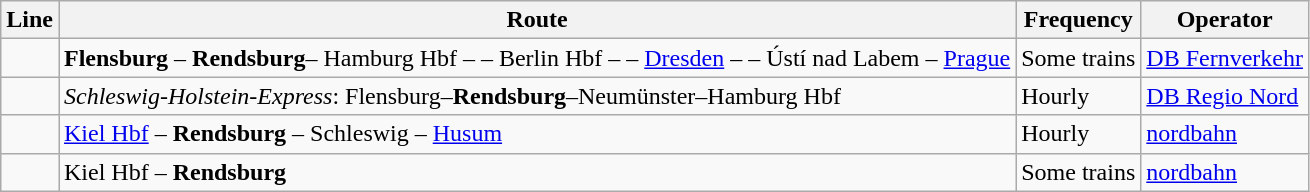<table class="wikitable">
<tr>
<th>Line</th>
<th>Route</th>
<th>Frequency</th>
<th>Operator</th>
</tr>
<tr>
<td></td>
<td><strong>Flensburg</strong> – <strong>Rendsburg</strong>– Hamburg Hbf –  – Berlin Hbf  –  – <a href='#'>Dresden</a> –  – Ústí nad Labem – <a href='#'>Prague</a></td>
<td>Some trains</td>
<td><a href='#'>DB Fernverkehr</a></td>
</tr>
<tr>
<td align="center"></td>
<td><em>Schleswig-Holstein-Express</em>: Flensburg–<strong>Rendsburg</strong>–Neumünster–Hamburg Hbf</td>
<td>Hourly</td>
<td><a href='#'>DB Regio Nord</a></td>
</tr>
<tr>
<td align="center"></td>
<td><a href='#'>Kiel Hbf</a> – <strong>Rendsburg</strong> – Schleswig – <a href='#'>Husum</a></td>
<td>Hourly</td>
<td><a href='#'>nordbahn</a></td>
</tr>
<tr>
<td align="center"></td>
<td>Kiel Hbf – <strong>Rendsburg</strong></td>
<td>Some trains</td>
<td><a href='#'>nordbahn</a></td>
</tr>
</table>
